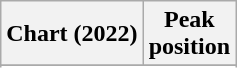<table class="wikitable sortable plainrowheaders" style="text-align:center">
<tr>
<th scope="col">Chart (2022)</th>
<th scope="col">Peak<br>position</th>
</tr>
<tr>
</tr>
<tr>
</tr>
<tr>
</tr>
<tr>
</tr>
<tr>
</tr>
</table>
